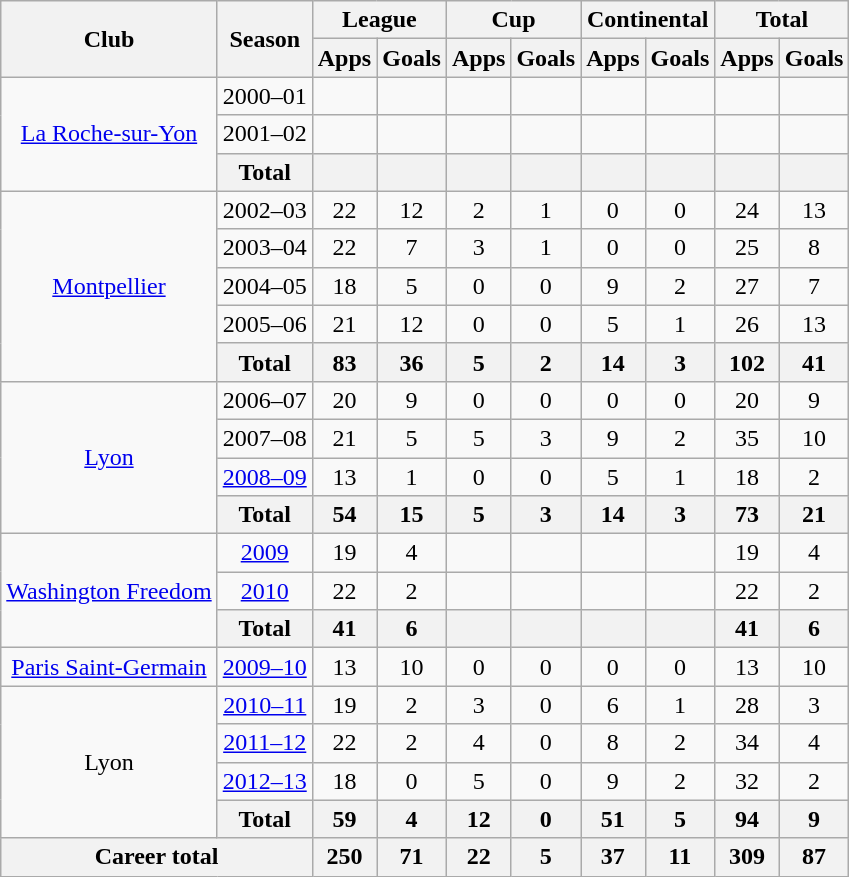<table class="wikitable" style="text-align:center">
<tr>
<th rowspan="2">Club</th>
<th rowspan="2">Season</th>
<th colspan="2">League</th>
<th colspan="2">Cup</th>
<th colspan="2">Continental</th>
<th colspan="2">Total</th>
</tr>
<tr>
<th>Apps</th>
<th>Goals</th>
<th>Apps</th>
<th>Goals</th>
<th>Apps</th>
<th>Goals</th>
<th>Apps</th>
<th>Goals</th>
</tr>
<tr>
<td rowspan="3"><a href='#'>La Roche-sur-Yon</a></td>
<td>2000–01</td>
<td></td>
<td></td>
<td></td>
<td></td>
<td></td>
<td></td>
<td></td>
<td></td>
</tr>
<tr>
<td>2001–02</td>
<td></td>
<td></td>
<td></td>
<td></td>
<td></td>
<td></td>
<td></td>
<td></td>
</tr>
<tr>
<th>Total</th>
<th></th>
<th></th>
<th></th>
<th></th>
<th></th>
<th></th>
<th></th>
<th></th>
</tr>
<tr>
<td rowspan="5"><a href='#'>Montpellier</a></td>
<td>2002–03</td>
<td>22</td>
<td>12</td>
<td>2</td>
<td>1</td>
<td>0</td>
<td>0</td>
<td>24</td>
<td>13</td>
</tr>
<tr>
<td>2003–04</td>
<td>22</td>
<td>7</td>
<td>3</td>
<td>1</td>
<td>0</td>
<td>0</td>
<td>25</td>
<td>8</td>
</tr>
<tr>
<td>2004–05</td>
<td>18</td>
<td>5</td>
<td>0</td>
<td>0</td>
<td>9</td>
<td>2</td>
<td>27</td>
<td>7</td>
</tr>
<tr>
<td>2005–06</td>
<td>21</td>
<td>12</td>
<td>0</td>
<td>0</td>
<td>5</td>
<td>1</td>
<td>26</td>
<td>13</td>
</tr>
<tr>
<th>Total</th>
<th>83</th>
<th>36</th>
<th>5</th>
<th>2</th>
<th>14</th>
<th>3</th>
<th>102</th>
<th>41</th>
</tr>
<tr>
<td rowspan="4"><a href='#'>Lyon</a></td>
<td>2006–07</td>
<td>20</td>
<td>9</td>
<td>0</td>
<td>0</td>
<td>0</td>
<td>0</td>
<td>20</td>
<td>9</td>
</tr>
<tr>
<td>2007–08</td>
<td>21</td>
<td>5</td>
<td>5</td>
<td>3</td>
<td>9</td>
<td>2</td>
<td>35</td>
<td>10</td>
</tr>
<tr>
<td><a href='#'>2008–09</a></td>
<td>13</td>
<td>1</td>
<td>0</td>
<td>0</td>
<td>5</td>
<td>1</td>
<td>18</td>
<td>2</td>
</tr>
<tr>
<th>Total</th>
<th>54</th>
<th>15</th>
<th>5</th>
<th>3</th>
<th>14</th>
<th>3</th>
<th>73</th>
<th>21</th>
</tr>
<tr>
<td rowspan="3"><a href='#'>Washington Freedom</a></td>
<td><a href='#'>2009</a></td>
<td>19</td>
<td>4</td>
<td></td>
<td></td>
<td></td>
<td></td>
<td>19</td>
<td>4</td>
</tr>
<tr>
<td><a href='#'>2010</a></td>
<td>22</td>
<td>2</td>
<td></td>
<td></td>
<td></td>
<td></td>
<td>22</td>
<td>2</td>
</tr>
<tr>
<th>Total</th>
<th>41</th>
<th>6</th>
<th></th>
<th></th>
<th></th>
<th></th>
<th>41</th>
<th>6</th>
</tr>
<tr>
<td><a href='#'>Paris Saint-Germain</a></td>
<td><a href='#'>2009–10</a></td>
<td>13</td>
<td>10</td>
<td>0</td>
<td>0</td>
<td>0</td>
<td>0</td>
<td>13</td>
<td>10</td>
</tr>
<tr>
<td rowspan="4">Lyon</td>
<td><a href='#'>2010–11</a></td>
<td>19</td>
<td>2</td>
<td>3</td>
<td>0</td>
<td>6</td>
<td>1</td>
<td>28</td>
<td>3</td>
</tr>
<tr>
<td><a href='#'>2011–12</a></td>
<td>22</td>
<td>2</td>
<td>4</td>
<td>0</td>
<td>8</td>
<td>2</td>
<td>34</td>
<td>4</td>
</tr>
<tr>
<td><a href='#'>2012–13</a></td>
<td>18</td>
<td>0</td>
<td>5</td>
<td>0</td>
<td>9</td>
<td>2</td>
<td>32</td>
<td>2</td>
</tr>
<tr>
<th>Total</th>
<th>59</th>
<th>4</th>
<th>12</th>
<th>0</th>
<th>51</th>
<th>5</th>
<th>94</th>
<th>9</th>
</tr>
<tr>
<th colspan="2">Career total</th>
<th>250</th>
<th>71</th>
<th>22</th>
<th>5</th>
<th>37</th>
<th>11</th>
<th>309</th>
<th>87</th>
</tr>
</table>
